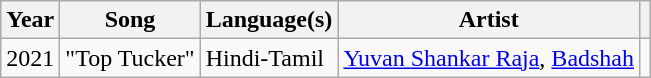<table class="wikitable plainrowheaders">
<tr>
<th>Year</th>
<th>Song</th>
<th>Language(s)</th>
<th>Artist</th>
<th class="unsortable"></th>
</tr>
<tr>
<td>2021</td>
<td>"Top Tucker"</td>
<td>Hindi-Tamil</td>
<td><a href='#'>Yuvan Shankar Raja</a>, <a href='#'>Badshah</a></td>
<td></td>
</tr>
</table>
